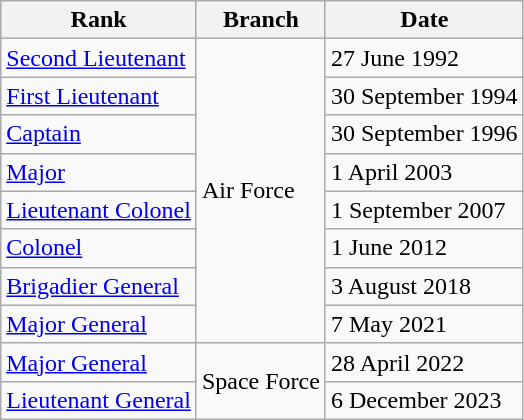<table class="wikitable">
<tr>
<th>Rank</th>
<th>Branch</th>
<th>Date</th>
</tr>
<tr>
<td> <a href='#'>Second Lieutenant</a></td>
<td rowspan=8>Air Force</td>
<td>27 June 1992</td>
</tr>
<tr>
<td> <a href='#'>First Lieutenant</a></td>
<td>30 September 1994</td>
</tr>
<tr>
<td> <a href='#'>Captain</a></td>
<td>30 September 1996</td>
</tr>
<tr>
<td> <a href='#'>Major</a></td>
<td>1 April 2003</td>
</tr>
<tr>
<td> <a href='#'>Lieutenant Colonel</a></td>
<td>1 September 2007</td>
</tr>
<tr>
<td> <a href='#'>Colonel</a></td>
<td>1 June 2012</td>
</tr>
<tr>
<td> <a href='#'>Brigadier General</a></td>
<td>3 August 2018</td>
</tr>
<tr>
<td> <a href='#'>Major General</a></td>
<td>7 May 2021</td>
</tr>
<tr>
<td> <a href='#'>Major General</a></td>
<td rowspan=2>Space Force</td>
<td>28 April 2022</td>
</tr>
<tr>
<td> <a href='#'>Lieutenant General</a></td>
<td>6 December 2023</td>
</tr>
</table>
